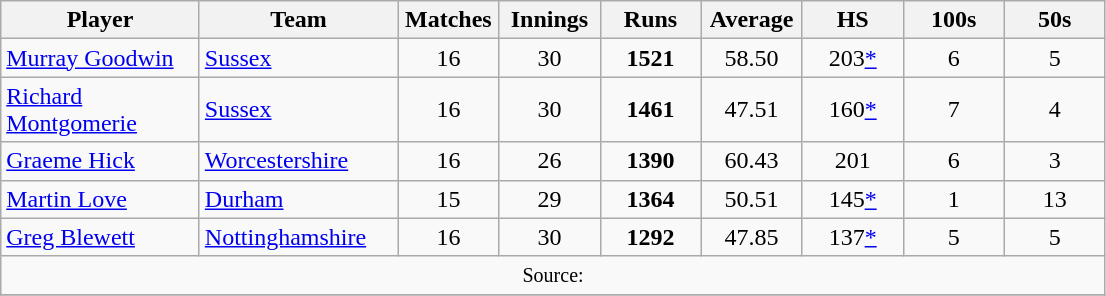<table class="wikitable" style="text-align:center;">
<tr>
<th width=125>Player</th>
<th width=125>Team</th>
<th width=60>Matches</th>
<th width=60>Innings</th>
<th width=60>Runs</th>
<th width=60>Average</th>
<th width=60>HS</th>
<th width=60>100s</th>
<th width=60>50s</th>
</tr>
<tr>
<td align="left"><a href='#'>Murray Goodwin</a></td>
<td align="left"><a href='#'>Sussex</a></td>
<td>16</td>
<td>30</td>
<td><strong>1521</strong></td>
<td>58.50</td>
<td>203<a href='#'>*</a></td>
<td>6</td>
<td>5</td>
</tr>
<tr>
<td align="left"><a href='#'>Richard Montgomerie</a></td>
<td align="left"><a href='#'>Sussex</a></td>
<td>16</td>
<td>30</td>
<td><strong>1461</strong></td>
<td>47.51</td>
<td>160<a href='#'>*</a></td>
<td>7</td>
<td>4</td>
</tr>
<tr>
<td align="left"><a href='#'>Graeme Hick</a></td>
<td align="left"><a href='#'>Worcestershire</a></td>
<td>16</td>
<td>26</td>
<td><strong>1390</strong></td>
<td>60.43</td>
<td>201</td>
<td>6</td>
<td>3</td>
</tr>
<tr>
<td align="left"><a href='#'>Martin Love</a></td>
<td align="left"><a href='#'>Durham</a></td>
<td>15</td>
<td>29</td>
<td><strong>1364</strong></td>
<td>50.51</td>
<td>145<a href='#'>*</a></td>
<td>1</td>
<td>13</td>
</tr>
<tr>
<td align="left"><a href='#'>Greg Blewett</a></td>
<td align="left"><a href='#'>Nottinghamshire</a></td>
<td>16</td>
<td>30</td>
<td><strong>1292</strong></td>
<td>47.85</td>
<td>137<a href='#'>*</a></td>
<td>5</td>
<td>5</td>
</tr>
<tr>
<td colspan=9><small>Source:</small></td>
</tr>
<tr>
</tr>
</table>
